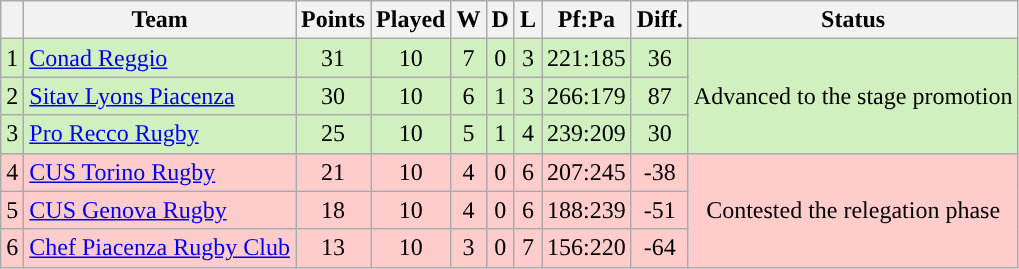<table class="wikitable" style="float:left; margin-right:15px; text-align: center;">
<tr>
<th></th>
<th>Team</th>
<th>Points</th>
<th>Played</th>
<th>W</th>
<th>D</th>
<th>L</th>
<th>Pf:Pa</th>
<th>Diff.</th>
<th>Status</th>
</tr>
<tr style="background:#D0F0C0">
<td>1</td>
<td align=left><a href='#'>Conad Reggio</a></td>
<td>31</td>
<td>10</td>
<td>7</td>
<td>0</td>
<td>3</td>
<td>221:185</td>
<td>36</td>
<td rowspan=3>Advanced to the stage promotion</td>
</tr>
<tr style="background:#D0F0C0">
<td>2</td>
<td align=left><a href='#'>Sitav Lyons Piacenza</a></td>
<td>30</td>
<td>10</td>
<td>6</td>
<td>1</td>
<td>3</td>
<td>266:179</td>
<td>87</td>
</tr>
<tr style="background:#D0F0C0">
<td>3</td>
<td align=left><a href='#'>Pro Recco Rugby</a></td>
<td>25</td>
<td>10</td>
<td>5</td>
<td>1</td>
<td>4</td>
<td>239:209</td>
<td>30</td>
</tr>
<tr style="background:#FFCCCC">
<td>4</td>
<td align=left><a href='#'>CUS Torino Rugby</a></td>
<td>21</td>
<td>10</td>
<td>4</td>
<td>0</td>
<td>6</td>
<td>207:245</td>
<td>-38</td>
<td rowspan=3>Contested the relegation phase</td>
</tr>
<tr style="background:#FFCCCC">
<td>5</td>
<td align=left><a href='#'>CUS Genova Rugby</a></td>
<td>18</td>
<td>10</td>
<td>4</td>
<td>0</td>
<td>6</td>
<td>188:239</td>
<td>-51</td>
</tr>
<tr style="background:#FFCCCC">
<td>6</td>
<td align=left><a href='#'>Chef Piacenza Rugby Club</a></td>
<td>13</td>
<td>10</td>
<td>3</td>
<td>0</td>
<td>7</td>
<td>156:220</td>
<td>-64</td>
</tr>
</table>
